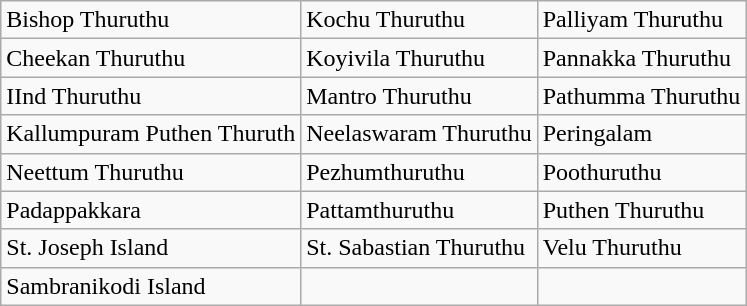<table class="wikitable">
<tr>
<td>Bishop Thuruthu</td>
<td>Kochu Thuruthu</td>
<td>Palliyam Thuruthu</td>
</tr>
<tr>
<td>Cheekan Thuruthu</td>
<td>Koyivila Thuruthu</td>
<td>Pannakka Thuruthu</td>
</tr>
<tr>
<td>IInd Thuruthu</td>
<td>Mantro Thuruthu</td>
<td>Pathumma Thuruthu</td>
</tr>
<tr>
<td>Kallumpuram Puthen Thuruth</td>
<td>Neelaswaram Thuruthu</td>
<td>Peringalam</td>
</tr>
<tr>
<td>Neettum Thuruthu</td>
<td>Pezhumthuruthu</td>
<td>Poothuruthu</td>
</tr>
<tr>
<td>Padappakkara</td>
<td>Pattamthuruthu</td>
<td>Puthen Thuruthu</td>
</tr>
<tr>
<td>St. Joseph Island</td>
<td>St. Sabastian Thuruthu</td>
<td>Velu Thuruthu</td>
</tr>
<tr>
<td>Sambranikodi Island</td>
<td></td>
<td></td>
</tr>
</table>
